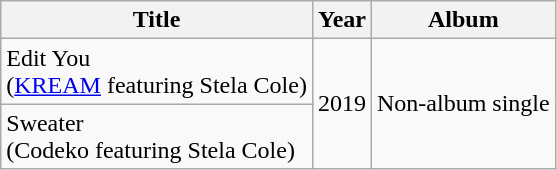<table class="wikitable">
<tr>
<th>Title</th>
<th>Year</th>
<th>Album</th>
</tr>
<tr>
<td>Edit You<br>(<a href='#'>KREAM</a> featuring Stela Cole)</td>
<td rowspan="2">2019</td>
<td rowspan="2">Non-album single</td>
</tr>
<tr>
<td>Sweater<br>(Codeko featuring Stela Cole)</td>
</tr>
</table>
